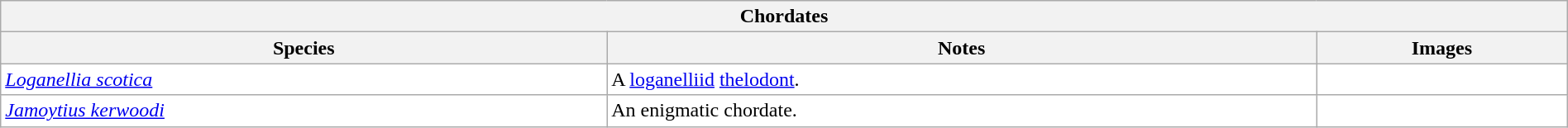<table class="wikitable sortable" style="background:white; width:100%;">
<tr>
<th colspan="4" align="center">Chordates</th>
</tr>
<tr>
<th>Species</th>
<th>Notes</th>
<th>Images</th>
</tr>
<tr>
<td><em><a href='#'>Loganellia scotica</a></em></td>
<td>A <a href='#'>loganelliid</a> <a href='#'>thelodont</a>.</td>
<td></td>
</tr>
<tr>
<td><em><a href='#'>Jamoytius kerwoodi</a></em></td>
<td>An enigmatic chordate.</td>
<td></td>
</tr>
</table>
